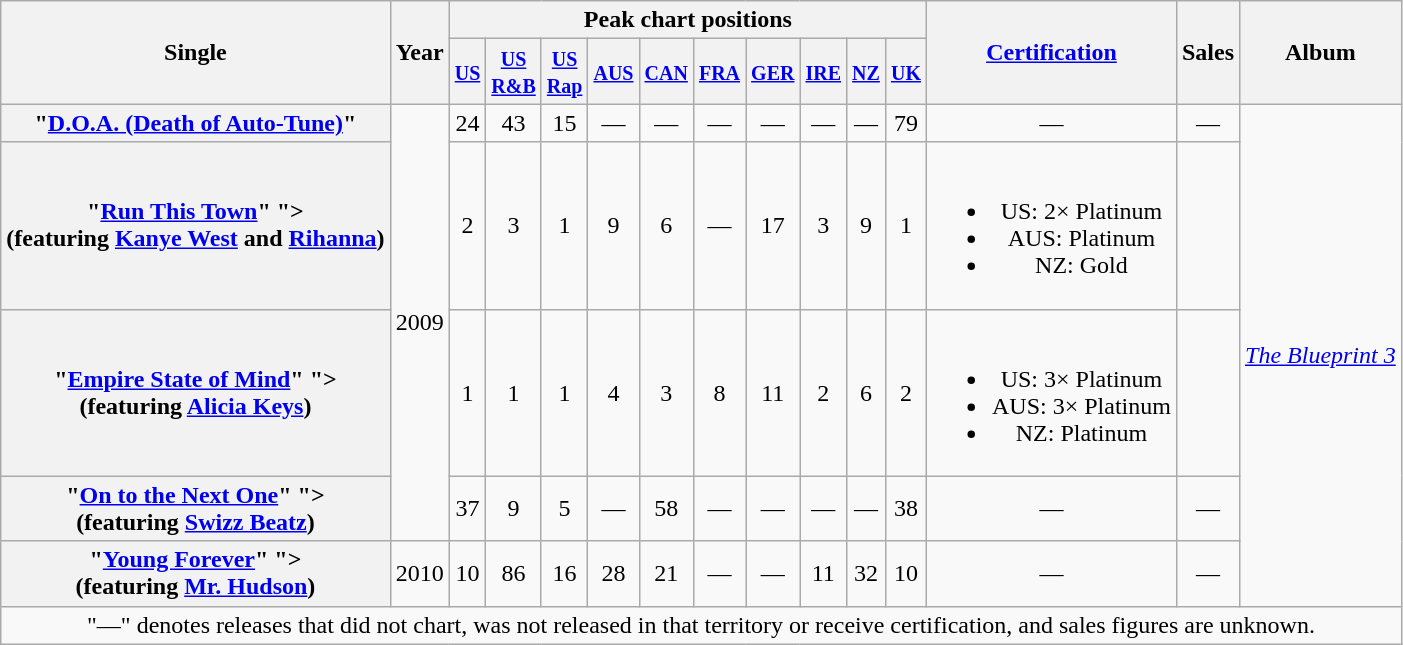<table class="wikitable plainrowheaders" style="text-align:center;" border="1">
<tr>
<th rowspan="2">Single</th>
<th rowspan="2">Year</th>
<th colspan="10">Peak chart positions</th>
<th rowspan="2"><a href='#'>Certification</a></th>
<th rowspan="2">Sales</th>
<th rowspan="2">Album</th>
</tr>
<tr>
<th scope="col" "width:3em;font-size:80%;"><small><a href='#'>US</a></small><br></th>
<th scope="col" "width:3em;font-size:80%;"><small><a href='#'>US<br>R&B</a></small><br></th>
<th scope="col" "width:3em;font-size:80%;"><small><a href='#'>US<br>Rap</a></small><br></th>
<th scope="col" "width:3em;font-size:80%;"><small><a href='#'>AUS</a></small><br></th>
<th scope="col" "width:3em;font-size:80%;"><small><a href='#'>CAN</a></small><br></th>
<th scope="col" "width:3em;font-size:80%;"><small><a href='#'>FRA</a></small><br></th>
<th scope="col" "width:3em;font-size:80%;"><small><a href='#'>GER</a></small><br></th>
<th scope="col" "width:3em;font-size:80%;"><small><a href='#'>IRE</a></small><br></th>
<th scope="col" "width:3em;font-size:80%;"><small><a href='#'>NZ</a></small><br></th>
<th scope="col" "width:3em;font-size:80%;"><small><a href='#'>UK</a></small><br></th>
</tr>
<tr>
<th scope="row">"<a href='#'>D.O.A. (Death of Auto-Tune)</a>"</th>
<td rowspan="4">2009</td>
<td>24</td>
<td>43</td>
<td>15</td>
<td>—</td>
<td>—</td>
<td>—</td>
<td>—</td>
<td>—</td>
<td>—</td>
<td>79</td>
<td>—</td>
<td>—</td>
<td rowspan="5"><em><a href='#'>The Blueprint 3</a></em></td>
</tr>
<tr>
<th scope="row">"<a href='#'>Run This Town</a>" <span>"><br>(featuring <a href='#'>Kanye West</a> and <a href='#'>Rihanna</a>)</span></th>
<td>2</td>
<td>3</td>
<td>1</td>
<td>9</td>
<td>6</td>
<td>—</td>
<td>17</td>
<td>3</td>
<td>9</td>
<td>1</td>
<td><br><ul><li>US: 2× Platinum</li><li>AUS: Platinum</li><li>NZ: Gold</li></ul></td>
<td></td>
</tr>
<tr>
<th scope="row">"<a href='#'>Empire State of Mind</a>" <span>"><br>(featuring <a href='#'>Alicia Keys</a>)</span></th>
<td>1</td>
<td>1</td>
<td>1</td>
<td>4</td>
<td>3</td>
<td>8</td>
<td>11</td>
<td>2</td>
<td>6</td>
<td>2</td>
<td><br><ul><li>US: 3× Platinum</li><li>AUS: 3× Platinum</li><li>NZ: Platinum</li></ul></td>
<td></td>
</tr>
<tr>
<th scope="row">"<a href='#'>On to the Next One</a>" <span>"><br>(featuring <a href='#'>Swizz Beatz</a>)</span></th>
<td>37</td>
<td>9</td>
<td>5</td>
<td>—</td>
<td>58</td>
<td>—</td>
<td>—</td>
<td>—</td>
<td>—</td>
<td>38</td>
<td>—</td>
<td>—</td>
</tr>
<tr>
<th scope="row">"<a href='#'>Young Forever</a>" <span>"><br>(featuring <a href='#'>Mr. Hudson</a>)</span></th>
<td>2010</td>
<td>10</td>
<td>86</td>
<td>16</td>
<td>28</td>
<td>21</td>
<td>—</td>
<td>—</td>
<td>11</td>
<td>32</td>
<td>10</td>
<td>—</td>
<td>—</td>
</tr>
<tr>
<td colspan="15" "font-size:9pt">"—" denotes releases that did not chart, was not released in that territory or receive certification, and sales figures are unknown.</td>
</tr>
</table>
